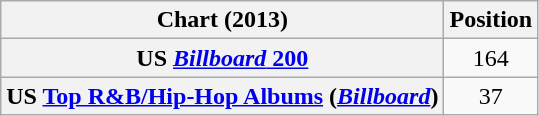<table class="wikitable sortable plainrowheaders">
<tr>
<th scope="col">Chart (2013)</th>
<th scope="col">Position</th>
</tr>
<tr>
<th scope="row">US <a href='#'><em>Billboard</em> 200</a></th>
<td style="text-align:center;">164</td>
</tr>
<tr>
<th scope="row">US <a href='#'>Top R&B/Hip-Hop Albums</a> (<em><a href='#'>Billboard</a></em>)</th>
<td style="text-align:center;">37</td>
</tr>
</table>
